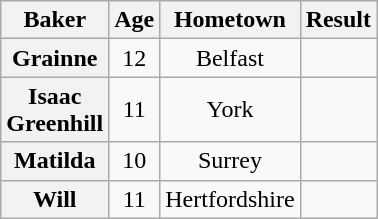<table class="wikitable sortable" style="display:inline-table; text-align:center">
<tr>
<th scope="col">Baker</th>
<th scope="col">Age</th>
<th scope="col">Hometown</th>
<th scope="col">Result</th>
</tr>
<tr>
<th scope="row">Grainne</th>
<td>12</td>
<td>Belfast</td>
<td></td>
</tr>
<tr>
<th scope="row">Isaac<br>Greenhill</th>
<td>11</td>
<td>York</td>
<td></td>
</tr>
<tr>
<th scope="row">Matilda</th>
<td>10</td>
<td>Surrey</td>
<td></td>
</tr>
<tr>
<th scope="row">Will</th>
<td>11</td>
<td>Hertfordshire</td>
<td></td>
</tr>
</table>
